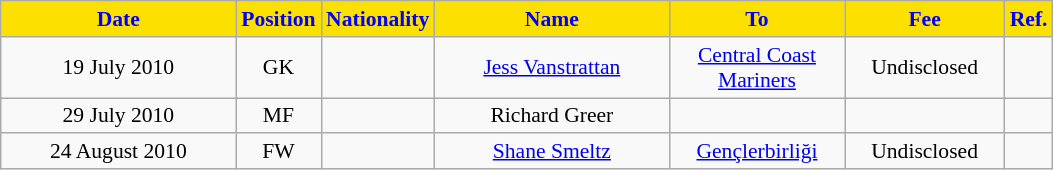<table class="wikitable"  style="text-align:center; font-size:90%; ">
<tr>
<th style="background:#FCE000; color:blue; width:150px;">Date</th>
<th style="background:#FCE000; color:blue; width:50px;">Position</th>
<th style="background:#FCE000; color:blue; width:50px;">Nationality</th>
<th style="background:#FCE000; color:blue; width:150px;">Name</th>
<th style="background:#FCE000; color:blue; width:110px;">To</th>
<th style="background:#FCE000; color:blue; width:100px;">Fee</th>
<th style="background:#FCE000; color:blue; width:25px;">Ref.</th>
</tr>
<tr>
<td>19 July 2010</td>
<td>GK</td>
<td></td>
<td><a href='#'>Jess Vanstrattan</a></td>
<td><a href='#'>Central Coast Mariners</a></td>
<td>Undisclosed</td>
<td></td>
</tr>
<tr>
<td>29 July 2010</td>
<td>MF</td>
<td></td>
<td>Richard Greer</td>
<td></td>
<td></td>
<td></td>
</tr>
<tr>
<td>24 August 2010</td>
<td>FW</td>
<td></td>
<td><a href='#'>Shane Smeltz</a></td>
<td><a href='#'>Gençlerbirliği</a></td>
<td>Undisclosed</td>
<td></td>
</tr>
</table>
